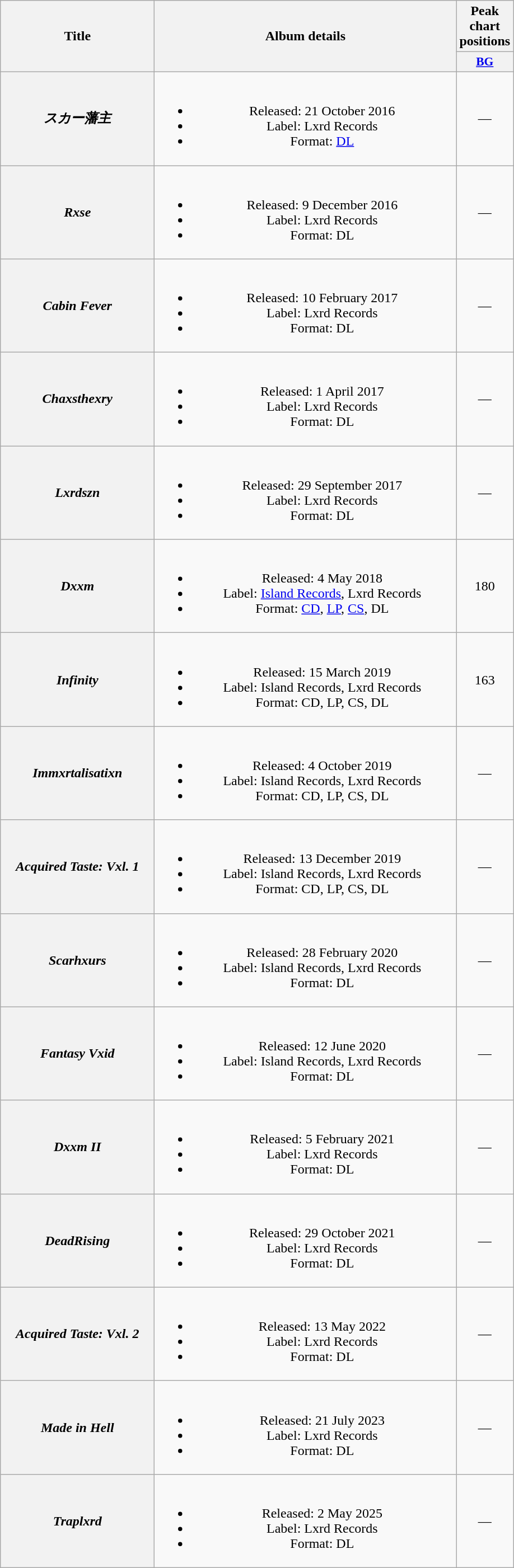<table class="wikitable plainrowheaders" style="text-align:center;">
<tr>
<th scope="col" rowspan="2" style="width:11em;">Title</th>
<th scope="col" rowspan="2" style="width:22em;">Album details</th>
<th scope="col" colspan="1">Peak chart positions</th>
</tr>
<tr>
<th scope="col" style="width:3em;font-size:90%;"><a href='#'>BG</a><br></th>
</tr>
<tr>
<th scope="row"><em>スカー藩主</em></th>
<td><br><ul><li>Released: 21 October 2016</li><li>Label: Lxrd Records</li><li>Format: <a href='#'>DL</a></li></ul></td>
<td>—</td>
</tr>
<tr>
<th scope="row"><em>Rxse</em></th>
<td><br><ul><li>Released: 9 December 2016</li><li>Label: Lxrd Records</li><li>Format: DL</li></ul></td>
<td>—</td>
</tr>
<tr>
<th scope="row"><em>Cabin Fever</em></th>
<td><br><ul><li>Released: 10 February 2017</li><li>Label: Lxrd Records</li><li>Format: DL</li></ul></td>
<td>—</td>
</tr>
<tr>
<th scope="row"><em>Chaxsthexry</em></th>
<td><br><ul><li>Released: 1 April 2017</li><li>Label: Lxrd Records</li><li>Format: DL</li></ul></td>
<td>—</td>
</tr>
<tr>
<th scope="row"><em>Lxrdszn</em></th>
<td><br><ul><li>Released: 29 September 2017</li><li>Label: Lxrd Records</li><li>Format: DL</li></ul></td>
<td>—</td>
</tr>
<tr>
<th scope="row"><em>Dxxm</em></th>
<td><br><ul><li>Released: 4 May 2018</li><li>Label: <a href='#'>Island Records</a>, Lxrd Records</li><li>Format: <a href='#'>CD</a>, <a href='#'>LP</a>, <a href='#'>CS</a>, DL</li></ul></td>
<td>180</td>
</tr>
<tr>
<th scope="row"><em>Infinity</em></th>
<td><br><ul><li>Released: 15 March 2019</li><li>Label: Island Records, Lxrd Records</li><li>Format: CD, LP, CS, DL</li></ul></td>
<td>163</td>
</tr>
<tr>
<th scope="row"><em>Immxrtalisatixn</em></th>
<td><br><ul><li>Released: 4 October 2019</li><li>Label: Island Records, Lxrd Records</li><li>Format: CD, LP, CS, DL</li></ul></td>
<td>—</td>
</tr>
<tr>
<th scope="row"><em>Acquired Taste: Vxl. 1</em></th>
<td><br><ul><li>Released: 13 December 2019</li><li>Label: Island Records, Lxrd Records</li><li>Format: CD, LP, CS, DL</li></ul></td>
<td>—</td>
</tr>
<tr>
<th scope="row"><em>Scarhxurs</em></th>
<td><br><ul><li>Released: 28 February 2020</li><li>Label: Island Records, Lxrd Records</li><li>Format: DL</li></ul></td>
<td>—</td>
</tr>
<tr>
<th scope="row"><em>Fantasy Vxid</em></th>
<td><br><ul><li>Released: 12 June 2020</li><li>Label: Island Records, Lxrd Records</li><li>Format: DL</li></ul></td>
<td>—</td>
</tr>
<tr>
<th scope="row"><em>Dxxm II</em></th>
<td><br><ul><li>Released: 5 February 2021</li><li>Label: Lxrd Records</li><li>Format: DL</li></ul></td>
<td>—</td>
</tr>
<tr>
<th scope="row"><em>DeadRising</em></th>
<td><br><ul><li>Released: 29 October 2021</li><li>Label: Lxrd Records</li><li>Format: DL</li></ul></td>
<td>—</td>
</tr>
<tr>
<th scope="row"><em>Acquired Taste: Vxl. 2</em></th>
<td><br><ul><li>Released: 13 May 2022</li><li>Label: Lxrd Records</li><li>Format: DL</li></ul></td>
<td>—</td>
</tr>
<tr>
<th scope="row"><em>Made in Hell</em></th>
<td><br><ul><li>Released: 21 July 2023</li><li>Label: Lxrd Records</li><li>Format: DL</li></ul></td>
<td>—</td>
</tr>
<tr>
<th scope="row"><em>Traplxrd</em></th>
<td><br><ul><li>Released: 2 May 2025</li><li>Label: Lxrd Records</li><li>Format: DL</li></ul></td>
<td>—</td>
</tr>
</table>
